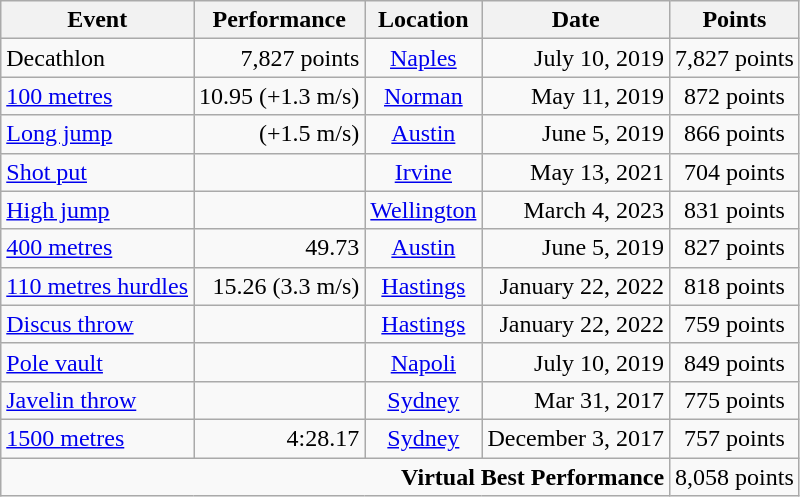<table class="wikitable" |>
<tr>
<th>Event</th>
<th>Performance</th>
<th>Location</th>
<th>Date</th>
<th>Points</th>
</tr>
<tr>
<td>Decathlon</td>
<td align=right>7,827 points</td>
<td align=center><a href='#'>Naples</a></td>
<td align=right>July 10, 2019</td>
<td align=center>7,827 points</td>
</tr>
<tr>
<td><a href='#'>100 metres</a></td>
<td align=right>10.95 (+1.3 m/s)</td>
<td align=center><a href='#'>Norman</a></td>
<td align=right>May 11, 2019</td>
<td align=center>872 points</td>
</tr>
<tr>
<td><a href='#'>Long jump</a></td>
<td align=right> (+1.5 m/s)</td>
<td align=center><a href='#'>Austin</a></td>
<td align=right>June 5, 2019</td>
<td align=center>866 points</td>
</tr>
<tr>
<td><a href='#'>Shot put</a></td>
<td align=right></td>
<td align=center><a href='#'>Irvine</a></td>
<td align=right>May 13, 2021</td>
<td align=center>704 points</td>
</tr>
<tr>
<td><a href='#'>High jump</a></td>
<td align=right></td>
<td align=center><a href='#'>Wellington</a></td>
<td align=right>March 4, 2023</td>
<td align=center>831 points</td>
</tr>
<tr>
<td><a href='#'>400 metres</a></td>
<td align=right>49.73</td>
<td align=center><a href='#'>Austin</a></td>
<td align=right>June 5, 2019</td>
<td align=center>827 points</td>
</tr>
<tr>
<td><a href='#'>110 metres hurdles</a></td>
<td align=right>15.26 (3.3 m/s)</td>
<td align=center><a href='#'>Hastings</a></td>
<td align=right>January 22, 2022</td>
<td align=center>818 points</td>
</tr>
<tr>
<td><a href='#'>Discus throw</a></td>
<td align=right></td>
<td align=center><a href='#'>Hastings</a></td>
<td align=right>January 22, 2022</td>
<td align=center>759 points</td>
</tr>
<tr>
<td><a href='#'>Pole vault</a></td>
<td align=right></td>
<td align=center><a href='#'>Napoli</a></td>
<td align=right>July 10, 2019</td>
<td align=center>849 points</td>
</tr>
<tr>
<td><a href='#'>Javelin throw</a></td>
<td align=right></td>
<td align=center><a href='#'>Sydney</a></td>
<td align=right>Mar 31, 2017</td>
<td align=center>775 points</td>
</tr>
<tr>
<td><a href='#'>1500 metres</a></td>
<td align=right>4:28.17</td>
<td align=center><a href='#'>Sydney</a></td>
<td align=right>December 3, 2017</td>
<td align=center>757 points</td>
</tr>
<tr>
<td colspan=4 align=right><strong>Virtual Best Performance</strong></td>
<td align=center>8,058 points</td>
</tr>
</table>
